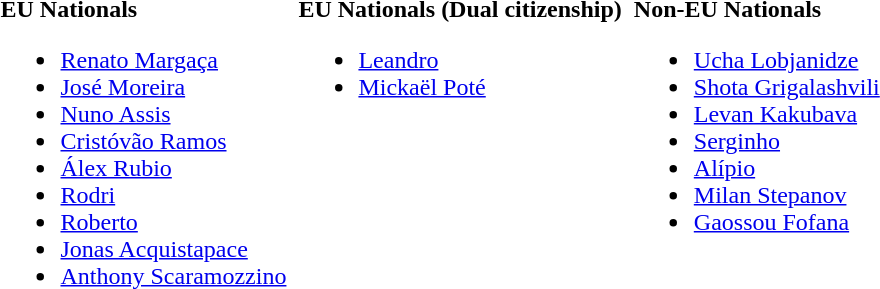<table>
<tr style='vertical-align:top'>
<td><br><strong>EU Nationals</strong><ul><li>  <a href='#'>Renato Margaça</a></li><li>  <a href='#'>José Moreira</a></li><li>  <a href='#'>Nuno Assis</a></li><li>  <a href='#'>Cristóvão Ramos</a></li><li>  <a href='#'>Álex Rubio</a></li><li>  <a href='#'>Rodri</a></li><li>  <a href='#'>Roberto</a></li><li>  <a href='#'>Jonas Acquistapace</a></li><li>  <a href='#'>Anthony Scaramozzino</a></li></ul></td>
<td></td>
<td><br><strong>EU Nationals (Dual citizenship)</strong><ul><li>   <a href='#'>Leandro</a></li><li>   <a href='#'>Mickaël Poté</a></li></ul></td>
<td></td>
<td><br><strong>Non-EU Nationals</strong><ul><li> <a href='#'>Ucha Lobjanidze</a></li><li> <a href='#'>Shota Grigalashvili</a></li><li> <a href='#'>Levan Kakubava</a></li><li> <a href='#'>Serginho</a></li><li> <a href='#'>Alípio</a></li><li> <a href='#'>Milan Stepanov</a></li><li> <a href='#'>Gaossou Fofana</a></li></ul></td>
<td></td>
</tr>
</table>
